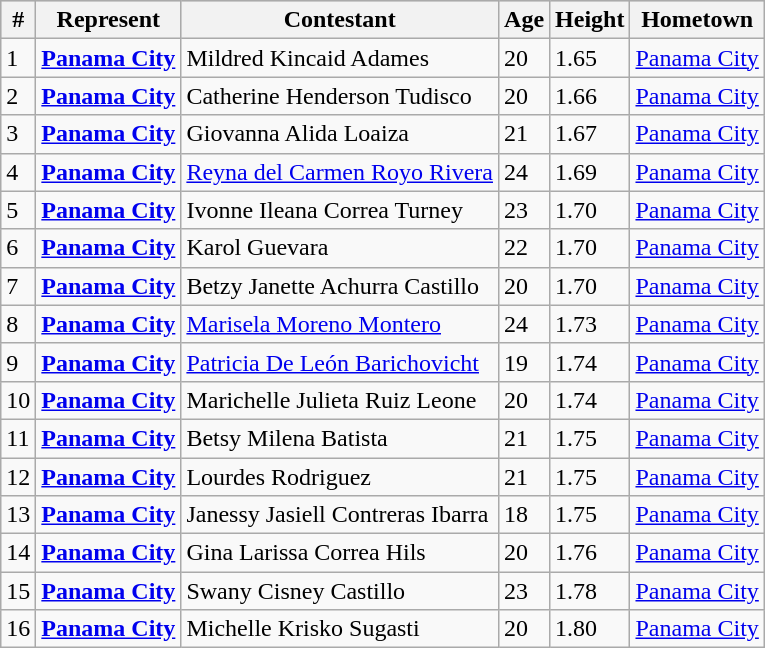<table class="sortable wikitable">
<tr style="background:#ccc;">
<th>#</th>
<th>Represent</th>
<th>Contestant</th>
<th>Age</th>
<th>Height</th>
<th>Hometown</th>
</tr>
<tr>
<td>1</td>
<td><strong><a href='#'>Panama City</a></strong></td>
<td>Mildred Kincaid Adames</td>
<td>20</td>
<td>1.65</td>
<td><a href='#'>Panama City</a></td>
</tr>
<tr>
<td>2</td>
<td><strong><a href='#'>Panama City</a></strong></td>
<td>Catherine Henderson Tudisco</td>
<td>20</td>
<td>1.66</td>
<td><a href='#'>Panama City</a></td>
</tr>
<tr>
<td>3</td>
<td><strong><a href='#'>Panama City</a></strong></td>
<td>Giovanna Alida Loaiza</td>
<td>21</td>
<td>1.67</td>
<td><a href='#'>Panama City</a></td>
</tr>
<tr>
<td>4</td>
<td><strong><a href='#'>Panama City</a></strong></td>
<td><a href='#'>Reyna del Carmen Royo Rivera</a></td>
<td>24</td>
<td>1.69</td>
<td><a href='#'>Panama City</a></td>
</tr>
<tr>
<td>5</td>
<td><strong><a href='#'>Panama City</a></strong></td>
<td>Ivonne Ileana Correa Turney</td>
<td>23</td>
<td>1.70</td>
<td><a href='#'>Panama City</a></td>
</tr>
<tr>
<td>6</td>
<td><strong><a href='#'>Panama City</a></strong></td>
<td>Karol Guevara</td>
<td>22</td>
<td>1.70</td>
<td><a href='#'>Panama City</a></td>
</tr>
<tr>
<td>7</td>
<td><strong><a href='#'>Panama City</a></strong></td>
<td>Betzy Janette Achurra Castillo</td>
<td>20</td>
<td>1.70</td>
<td><a href='#'>Panama City</a></td>
</tr>
<tr>
<td>8</td>
<td><strong><a href='#'>Panama City</a></strong></td>
<td><a href='#'>Marisela Moreno Montero</a></td>
<td>24</td>
<td>1.73</td>
<td><a href='#'>Panama City</a></td>
</tr>
<tr>
<td>9</td>
<td><strong><a href='#'>Panama City</a></strong></td>
<td><a href='#'>Patricia De León Barichovicht</a></td>
<td>19</td>
<td>1.74</td>
<td><a href='#'>Panama City</a></td>
</tr>
<tr>
<td>10</td>
<td><strong><a href='#'>Panama City</a></strong></td>
<td>Marichelle Julieta Ruiz Leone</td>
<td>20</td>
<td>1.74</td>
<td><a href='#'>Panama City</a></td>
</tr>
<tr>
<td>11</td>
<td><strong><a href='#'>Panama City</a></strong></td>
<td>Betsy Milena Batista</td>
<td>21</td>
<td>1.75</td>
<td><a href='#'>Panama City</a></td>
</tr>
<tr>
<td>12</td>
<td><strong><a href='#'>Panama City</a></strong></td>
<td>Lourdes Rodriguez</td>
<td>21</td>
<td>1.75</td>
<td><a href='#'>Panama City</a></td>
</tr>
<tr>
<td>13</td>
<td><strong><a href='#'>Panama City</a></strong></td>
<td>Janessy Jasiell Contreras Ibarra</td>
<td>18</td>
<td>1.75</td>
<td><a href='#'>Panama City</a></td>
</tr>
<tr>
<td>14</td>
<td><strong><a href='#'>Panama City</a></strong></td>
<td>Gina Larissa Correa Hils</td>
<td>20</td>
<td>1.76</td>
<td><a href='#'>Panama City</a></td>
</tr>
<tr>
<td>15</td>
<td><strong><a href='#'>Panama City</a></strong></td>
<td>Swany Cisney Castillo</td>
<td>23</td>
<td>1.78</td>
<td><a href='#'>Panama City</a></td>
</tr>
<tr>
<td>16</td>
<td><strong><a href='#'>Panama City</a></strong></td>
<td>Michelle Krisko Sugasti</td>
<td>20</td>
<td>1.80</td>
<td><a href='#'>Panama City</a></td>
</tr>
</table>
